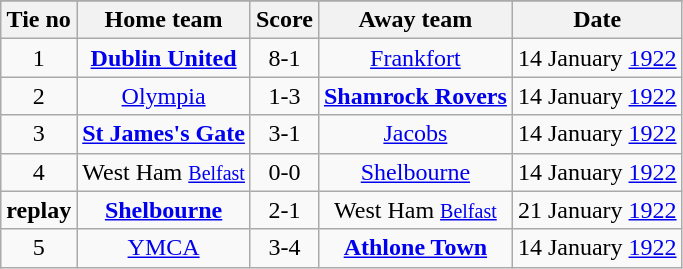<table class="wikitable" style="text-align: center">
<tr>
</tr>
<tr>
<th>Tie no</th>
<th>Home team</th>
<th>Score</th>
<th>Away team</th>
<th>Date</th>
</tr>
<tr>
<td>1</td>
<td><strong><a href='#'>Dublin United</a></strong></td>
<td>8-1</td>
<td><a href='#'>Frankfort</a></td>
<td>14 January <a href='#'>1922</a></td>
</tr>
<tr>
<td>2</td>
<td><a href='#'>Olympia</a></td>
<td>1-3</td>
<td><strong><a href='#'>Shamrock Rovers</a></strong></td>
<td>14 January <a href='#'>1922</a></td>
</tr>
<tr>
<td>3</td>
<td><strong><a href='#'>St James's Gate</a></strong></td>
<td>3-1</td>
<td><a href='#'>Jacobs</a></td>
<td>14 January <a href='#'>1922</a></td>
</tr>
<tr>
<td>4</td>
<td>West Ham <small><a href='#'>Belfast</a></small></td>
<td>0-0</td>
<td><a href='#'>Shelbourne</a></td>
<td>14 January <a href='#'>1922</a></td>
</tr>
<tr>
<td><strong>replay</strong></td>
<td><strong><a href='#'>Shelbourne</a></strong></td>
<td>2-1</td>
<td>West Ham <small><a href='#'>Belfast</a></small></td>
<td>21 January <a href='#'>1922</a></td>
</tr>
<tr>
<td>5</td>
<td><a href='#'>YMCA</a></td>
<td>3-4</td>
<td><strong><a href='#'>Athlone Town</a></strong></td>
<td>14 January <a href='#'>1922</a></td>
</tr>
</table>
